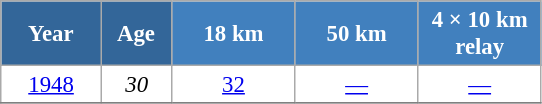<table class="wikitable" style="font-size:95%; text-align:center; border:grey solid 1px; border-collapse:collapse; background:#ffffff;">
<tr>
<th style="background-color:#369; color:white; width:60px;"> Year </th>
<th style="background-color:#369; color:white; width:40px;"> Age </th>
<th style="background-color:#4180be; color:white; width:75px;"> 18 km </th>
<th style="background-color:#4180be; color:white; width:75px;"> 50 km </th>
<th style="background-color:#4180be; color:white; width:75px;"> 4 × 10 km <br> relay </th>
</tr>
<tr>
<td><a href='#'>1948</a></td>
<td><em>30</em></td>
<td><a href='#'>32</a></td>
<td><a href='#'>—</a></td>
<td><a href='#'>—</a></td>
</tr>
<tr>
</tr>
</table>
